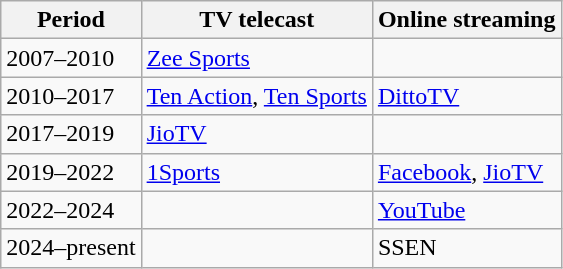<table class="wikitable" style="text-align:left;">
<tr>
<th>Period</th>
<th>TV telecast</th>
<th>Online streaming</th>
</tr>
<tr>
<td>2007–2010</td>
<td><a href='#'>Zee Sports</a></td>
<td></td>
</tr>
<tr>
<td>2010–2017</td>
<td><a href='#'>Ten Action</a>, <a href='#'>Ten Sports</a></td>
<td><a href='#'>DittoTV</a></td>
</tr>
<tr>
<td>2017–2019</td>
<td><a href='#'>JioTV</a></td>
<td></td>
</tr>
<tr>
<td>2019–2022</td>
<td><a href='#'>1Sports</a></td>
<td><a href='#'>Facebook</a>, <a href='#'>JioTV</a></td>
</tr>
<tr>
<td>2022–2024</td>
<td></td>
<td><a href='#'>YouTube</a></td>
</tr>
<tr>
<td>2024–present</td>
<td></td>
<td>SSEN</td>
</tr>
</table>
